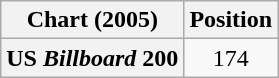<table class="wikitable plainrowheaders">
<tr>
<th scope="col">Chart (2005)</th>
<th scope="col">Position</th>
</tr>
<tr>
<th scope="row">US <em>Billboard</em> 200</th>
<td style="text-align:center;">174</td>
</tr>
</table>
